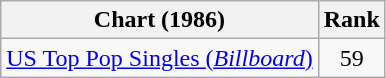<table class="wikitable sortable">
<tr>
<th>Chart (1986)</th>
<th>Rank</th>
</tr>
<tr>
<td><a href='#'>US Top Pop Singles (<em>Billboard</em>)</a></td>
<td style="text-align:center;">59</td>
</tr>
</table>
